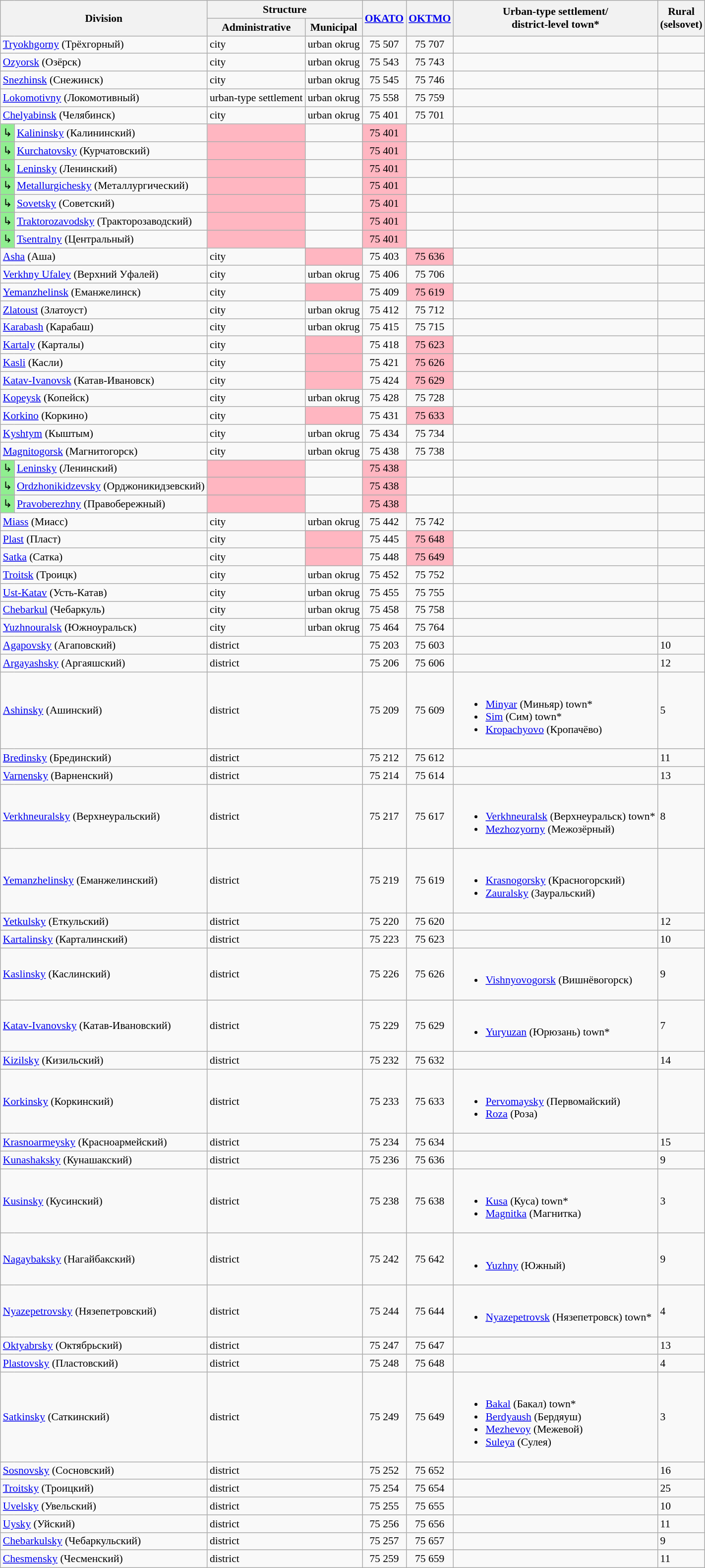<table class="wikitable" style="padding: 24em 0; border: 1px #aaa solid; border-collapse: collapse; font-size: 90%;">
<tr>
<th colspan="2" rowspan="2">Division</th>
<th colspan="2">Structure</th>
<th rowspan="2"><a href='#'>OKATO</a></th>
<th rowspan="2"><a href='#'>OKTMO</a></th>
<th rowspan="2">Urban-type settlement/<br>district-level town*</th>
<th rowspan="2">Rural<br>(selsovet)</th>
</tr>
<tr>
<th>Administrative</th>
<th>Municipal</th>
</tr>
<tr>
<td colspan="2"><a href='#'>Tryokhgorny</a> (Трёхгорный)</td>
<td>city </td>
<td>urban okrug</td>
<td align="center">75 507</td>
<td align="center">75 707</td>
<td></td>
<td></td>
</tr>
<tr>
<td colspan="2"><a href='#'>Ozyorsk</a> (Озёрск)</td>
<td>city </td>
<td>urban okrug</td>
<td align="center">75 543</td>
<td align="center">75 743</td>
<td></td>
<td></td>
</tr>
<tr>
<td colspan="2"><a href='#'>Snezhinsk</a> (Снежинск)</td>
<td>city </td>
<td>urban okrug</td>
<td align="center">75 545</td>
<td align="center">75 746</td>
<td></td>
<td></td>
</tr>
<tr>
<td colspan="2"><a href='#'>Lokomotivny</a> (Локомотивный)</td>
<td>urban-type settlement </td>
<td>urban okrug</td>
<td align="center">75 558</td>
<td align="center">75 759</td>
<td></td>
<td></td>
</tr>
<tr>
<td colspan="2"><a href='#'>Chelyabinsk</a> (Челябинск)</td>
<td>city</td>
<td>urban okrug</td>
<td align="center">75 401</td>
<td align="center">75 701</td>
<td></td>
<td></td>
</tr>
<tr>
<td bgcolor="lightgreen">↳</td>
<td><a href='#'>Kalininsky</a> (Калининский)</td>
<td bgcolor="lightpink"></td>
<td></td>
<td bgcolor="lightpink" align="center">75 401</td>
<td></td>
<td></td>
<td></td>
</tr>
<tr>
<td bgcolor="lightgreen">↳</td>
<td><a href='#'>Kurchatovsky</a> (Курчатовский)</td>
<td bgcolor="lightpink"></td>
<td></td>
<td bgcolor="lightpink" align="center">75 401</td>
<td></td>
<td></td>
<td></td>
</tr>
<tr>
<td bgcolor="lightgreen">↳</td>
<td><a href='#'>Leninsky</a> (Ленинский)</td>
<td bgcolor="lightpink"></td>
<td></td>
<td bgcolor="lightpink" align="center">75 401</td>
<td></td>
<td></td>
<td></td>
</tr>
<tr>
<td bgcolor="lightgreen">↳</td>
<td><a href='#'>Metallurgichesky</a> (Металлургический)</td>
<td bgcolor="lightpink"></td>
<td></td>
<td bgcolor="lightpink" align="center">75 401</td>
<td></td>
<td></td>
<td></td>
</tr>
<tr>
<td bgcolor="lightgreen">↳</td>
<td><a href='#'>Sovetsky</a> (Советский)</td>
<td bgcolor="lightpink"></td>
<td></td>
<td bgcolor="lightpink" align="center">75 401</td>
<td></td>
<td></td>
<td></td>
</tr>
<tr>
<td bgcolor="lightgreen">↳</td>
<td><a href='#'>Traktorozavodsky</a> (Тракторозаводский)</td>
<td bgcolor="lightpink"></td>
<td></td>
<td bgcolor="lightpink" align="center">75 401</td>
<td></td>
<td></td>
<td></td>
</tr>
<tr>
<td bgcolor="lightgreen">↳</td>
<td><a href='#'>Tsentralny</a> (Центральный)</td>
<td bgcolor="lightpink"></td>
<td></td>
<td bgcolor="lightpink" align="center">75 401</td>
<td></td>
<td></td>
<td></td>
</tr>
<tr>
<td colspan="2"><a href='#'>Asha</a> (Аша)</td>
<td>city</td>
<td bgcolor="lightpink"></td>
<td align="center">75 403</td>
<td bgcolor="lightpink" align="center">75 636</td>
<td></td>
<td></td>
</tr>
<tr>
<td colspan="2"><a href='#'>Verkhny Ufaley</a> (Верхний Уфалей)</td>
<td>city</td>
<td>urban okrug</td>
<td align="center">75 406</td>
<td align="center">75 706</td>
<td></td>
<td></td>
</tr>
<tr>
<td colspan="2"><a href='#'>Yemanzhelinsk</a> (Еманжелинск)</td>
<td>city</td>
<td bgcolor="lightpink"></td>
<td align="center">75 409</td>
<td bgcolor="lightpink" align="center">75 619</td>
<td></td>
<td></td>
</tr>
<tr>
<td colspan="2"><a href='#'>Zlatoust</a> (Златоуст)</td>
<td>city</td>
<td>urban okrug</td>
<td align="center">75 412</td>
<td align="center">75 712</td>
<td></td>
<td></td>
</tr>
<tr>
<td colspan="2"><a href='#'>Karabash</a> (Карабаш)</td>
<td>city</td>
<td>urban okrug</td>
<td align="center">75 415</td>
<td align="center">75 715</td>
<td></td>
<td></td>
</tr>
<tr>
<td colspan="2"><a href='#'>Kartaly</a> (Карталы)</td>
<td>city</td>
<td bgcolor="lightpink"></td>
<td align="center">75 418</td>
<td bgcolor="lightpink" align="center">75 623</td>
<td></td>
<td></td>
</tr>
<tr>
<td colspan="2"><a href='#'>Kasli</a> (Касли)</td>
<td>city</td>
<td bgcolor="lightpink"></td>
<td align="center">75 421</td>
<td bgcolor="lightpink" align="center">75 626</td>
<td></td>
<td></td>
</tr>
<tr>
<td colspan="2"><a href='#'>Katav-Ivanovsk</a> (Катав-Ивановск)</td>
<td>city</td>
<td bgcolor="lightpink"></td>
<td align="center">75 424</td>
<td bgcolor="lightpink" align="center">75 629</td>
<td></td>
<td></td>
</tr>
<tr>
<td colspan="2"><a href='#'>Kopeysk</a> (Копейск)</td>
<td>city</td>
<td>urban okrug</td>
<td align="center">75 428</td>
<td align="center">75 728</td>
<td></td>
<td></td>
</tr>
<tr>
<td colspan="2"><a href='#'>Korkino</a> (Коркино)</td>
<td>city</td>
<td bgcolor="lightpink"></td>
<td align="center">75 431</td>
<td bgcolor="lightpink" align="center">75 633</td>
<td></td>
<td></td>
</tr>
<tr>
<td colspan="2"><a href='#'>Kyshtym</a> (Кыштым)</td>
<td>city</td>
<td>urban okrug</td>
<td align="center">75 434</td>
<td align="center">75 734</td>
<td></td>
<td></td>
</tr>
<tr>
<td colspan="2"><a href='#'>Magnitogorsk</a> (Магнитогорск)</td>
<td>city</td>
<td>urban okrug</td>
<td align="center">75 438</td>
<td align="center">75 738</td>
<td></td>
<td></td>
</tr>
<tr>
<td bgcolor="lightgreen">↳</td>
<td><a href='#'>Leninsky</a> (Ленинский)</td>
<td bgcolor="lightpink"></td>
<td></td>
<td bgcolor="lightpink" align="center">75 438</td>
<td></td>
<td></td>
<td></td>
</tr>
<tr>
<td bgcolor="lightgreen">↳</td>
<td><a href='#'>Ordzhonikidzevsky</a> (Орджоникидзевский)</td>
<td bgcolor="lightpink"></td>
<td></td>
<td bgcolor="lightpink" align="center">75 438</td>
<td></td>
<td></td>
<td></td>
</tr>
<tr>
<td bgcolor="lightgreen">↳</td>
<td><a href='#'>Pravoberezhny</a> (Правобережный)</td>
<td bgcolor="lightpink"></td>
<td></td>
<td bgcolor="lightpink" align="center">75 438</td>
<td></td>
<td></td>
<td></td>
</tr>
<tr>
<td colspan="2"><a href='#'>Miass</a> (Миасс)</td>
<td>city</td>
<td>urban okrug</td>
<td align="center">75 442</td>
<td align="center">75 742</td>
<td></td>
<td></td>
</tr>
<tr>
<td colspan="2"><a href='#'>Plast</a> (Пласт)</td>
<td>city</td>
<td bgcolor="lightpink"></td>
<td align="center">75 445</td>
<td bgcolor="lightpink" align="center">75 648</td>
<td></td>
<td></td>
</tr>
<tr>
<td colspan="2"><a href='#'>Satka</a> (Сатка)</td>
<td>city</td>
<td bgcolor="lightpink"></td>
<td align="center">75 448</td>
<td bgcolor="lightpink" align="center">75 649</td>
<td></td>
<td></td>
</tr>
<tr>
<td colspan="2"><a href='#'>Troitsk</a> (Троицк)</td>
<td>city</td>
<td>urban okrug</td>
<td align="center">75 452</td>
<td align="center">75 752</td>
<td></td>
<td></td>
</tr>
<tr>
<td colspan="2"><a href='#'>Ust-Katav</a> (Усть-Катав)</td>
<td>city</td>
<td>urban okrug</td>
<td align="center">75 455</td>
<td align="center">75 755</td>
<td></td>
<td></td>
</tr>
<tr>
<td colspan="2"><a href='#'>Chebarkul</a> (Чебаркуль)</td>
<td>city</td>
<td>urban okrug</td>
<td align="center">75 458</td>
<td align="center">75 758</td>
<td></td>
<td></td>
</tr>
<tr>
<td colspan="2"><a href='#'>Yuzhnouralsk</a> (Южноуральск)</td>
<td>city</td>
<td>urban okrug</td>
<td align="center">75 464</td>
<td align="center">75 764</td>
<td></td>
<td></td>
</tr>
<tr>
<td colspan="2"><a href='#'>Agapovsky</a> (Агаповский)</td>
<td colspan="2">district</td>
<td align="center">75 203</td>
<td align="center">75 603</td>
<td></td>
<td>10</td>
</tr>
<tr>
<td colspan="2"><a href='#'>Argayashsky</a> (Аргаяшский)</td>
<td colspan="2">district</td>
<td align="center">75 206</td>
<td align="center">75 606</td>
<td></td>
<td>12</td>
</tr>
<tr>
<td colspan="2"><a href='#'>Ashinsky</a> (Ашинский)</td>
<td colspan="2">district</td>
<td align="center">75 209</td>
<td align="center">75 609</td>
<td><br><ul><li><a href='#'>Minyar</a> (Миньяр) town*</li><li><a href='#'>Sim</a> (Сим) town*</li><li><a href='#'>Kropachyovo</a> (Кропачёво)</li></ul></td>
<td>5</td>
</tr>
<tr>
<td colspan="2"><a href='#'>Bredinsky</a> (Брединский)</td>
<td colspan="2">district</td>
<td align="center">75 212</td>
<td align="center">75 612</td>
<td></td>
<td>11</td>
</tr>
<tr>
<td colspan="2"><a href='#'>Varnensky</a> (Варненский)</td>
<td colspan="2">district</td>
<td align="center">75 214</td>
<td align="center">75 614</td>
<td></td>
<td>13</td>
</tr>
<tr>
<td colspan="2"><a href='#'>Verkhneuralsky</a> (Верхнеуральский)</td>
<td colspan="2">district</td>
<td align="center">75 217</td>
<td align="center">75 617</td>
<td><br><ul><li><a href='#'>Verkhneuralsk</a> (Верхнеуральск) town*</li><li><a href='#'>Mezhozyorny</a> (Межозёрный)</li></ul></td>
<td>8</td>
</tr>
<tr>
<td colspan="2"><a href='#'>Yemanzhelinsky</a> (Еманжелинский)</td>
<td colspan="2">district</td>
<td align="center">75 219</td>
<td align="center">75 619</td>
<td><br><ul><li><a href='#'>Krasnogorsky</a> (Красногорский)</li><li><a href='#'>Zauralsky</a> (Зауральский)</li></ul></td>
<td></td>
</tr>
<tr>
<td colspan="2"><a href='#'>Yetkulsky</a> (Еткульский)</td>
<td colspan="2">district</td>
<td align="center">75 220</td>
<td align="center">75 620</td>
<td></td>
<td>12</td>
</tr>
<tr>
<td colspan="2"><a href='#'>Kartalinsky</a> (Карталинский)</td>
<td colspan="2">district</td>
<td align="center">75 223</td>
<td align="center">75 623</td>
<td></td>
<td>10</td>
</tr>
<tr>
<td colspan="2"><a href='#'>Kaslinsky</a> (Каслинский)</td>
<td colspan="2">district</td>
<td align="center">75 226</td>
<td align="center">75 626</td>
<td><br><ul><li><a href='#'>Vishnyovogorsk</a> (Вишнёвогорск)</li></ul></td>
<td>9</td>
</tr>
<tr>
<td colspan="2"><a href='#'>Katav-Ivanovsky</a> (Катав-Ивановский)</td>
<td colspan="2">district</td>
<td align="center">75 229</td>
<td align="center">75 629</td>
<td><br><ul><li><a href='#'>Yuryuzan</a> (Юрюзань) town*</li></ul></td>
<td>7</td>
</tr>
<tr>
<td colspan="2"><a href='#'>Kizilsky</a> (Кизильский)</td>
<td colspan="2">district</td>
<td align="center">75 232</td>
<td align="center">75 632</td>
<td></td>
<td>14</td>
</tr>
<tr>
<td colspan="2"><a href='#'>Korkinsky</a> (Коркинский)</td>
<td colspan="2">district</td>
<td align="center">75 233</td>
<td align="center">75 633</td>
<td><br><ul><li><a href='#'>Pervomaysky</a> (Первомайский)</li><li><a href='#'>Roza</a> (Роза)</li></ul></td>
<td></td>
</tr>
<tr>
<td colspan="2"><a href='#'>Krasnoarmeysky</a> (Красноармейский)</td>
<td colspan="2">district</td>
<td align="center">75 234</td>
<td align="center">75 634</td>
<td></td>
<td>15</td>
</tr>
<tr>
<td colspan="2"><a href='#'>Kunashaksky</a> (Кунашакский)</td>
<td colspan="2">district</td>
<td align="center">75 236</td>
<td align="center">75 636</td>
<td></td>
<td>9</td>
</tr>
<tr>
<td colspan="2"><a href='#'>Kusinsky</a> (Кусинский)</td>
<td colspan="2">district</td>
<td align="center">75 238</td>
<td align="center">75 638</td>
<td><br><ul><li><a href='#'>Kusa</a> (Куса) town*</li><li><a href='#'>Magnitka</a> (Магнитка)</li></ul></td>
<td>3</td>
</tr>
<tr>
<td colspan="2"><a href='#'>Nagaybaksky</a> (Нагайбакский)</td>
<td colspan="2">district</td>
<td align="center">75 242</td>
<td align="center">75 642</td>
<td><br><ul><li><a href='#'>Yuzhny</a> (Южный)</li></ul></td>
<td>9</td>
</tr>
<tr>
<td colspan="2"><a href='#'>Nyazepetrovsky</a> (Нязепетровский)</td>
<td colspan="2">district</td>
<td align="center">75 244</td>
<td align="center">75 644</td>
<td><br><ul><li><a href='#'>Nyazepetrovsk</a> (Нязепетровск) town*</li></ul></td>
<td>4</td>
</tr>
<tr>
<td colspan="2"><a href='#'>Oktyabrsky</a> (Октябрьский)</td>
<td colspan="2">district</td>
<td align="center">75 247</td>
<td align="center">75 647</td>
<td></td>
<td>13</td>
</tr>
<tr>
<td colspan="2"><a href='#'>Plastovsky</a> (Пластовский)</td>
<td colspan="2">district</td>
<td align="center">75 248</td>
<td align="center">75 648</td>
<td></td>
<td>4</td>
</tr>
<tr>
<td colspan="2"><a href='#'>Satkinsky</a> (Саткинский)</td>
<td colspan="2">district</td>
<td align="center">75 249</td>
<td align="center">75 649</td>
<td><br><ul><li><a href='#'>Bakal</a> (Бакал) town*</li><li><a href='#'>Berdyaush</a> (Бердяуш)</li><li><a href='#'>Mezhevoy</a> (Межевой)</li><li><a href='#'>Suleya</a> (Сулея)</li></ul></td>
<td>3</td>
</tr>
<tr>
<td colspan="2"><a href='#'>Sosnovsky</a> (Сосновский)</td>
<td colspan="2">district</td>
<td align="center">75 252</td>
<td align="center">75 652</td>
<td></td>
<td>16</td>
</tr>
<tr>
<td colspan="2"><a href='#'>Troitsky</a> (Троицкий)</td>
<td colspan="2">district</td>
<td align="center">75 254</td>
<td align="center">75 654</td>
<td></td>
<td>25</td>
</tr>
<tr>
<td colspan="2"><a href='#'>Uvelsky</a> (Увельский)</td>
<td colspan="2">district</td>
<td align="center">75 255</td>
<td align="center">75 655</td>
<td></td>
<td>10</td>
</tr>
<tr>
<td colspan="2"><a href='#'>Uysky</a> (Уйский)</td>
<td colspan="2">district</td>
<td align="center">75 256</td>
<td align="center">75 656</td>
<td></td>
<td>11</td>
</tr>
<tr>
<td colspan="2"><a href='#'>Chebarkulsky</a> (Чебаркульский)</td>
<td colspan="2">district</td>
<td align="center">75 257</td>
<td align="center">75 657</td>
<td></td>
<td>9</td>
</tr>
<tr>
<td colspan="2"><a href='#'>Chesmensky</a> (Чесменский)</td>
<td colspan="2">district</td>
<td align="center">75 259</td>
<td align="center">75 659</td>
<td></td>
<td>11</td>
</tr>
</table>
